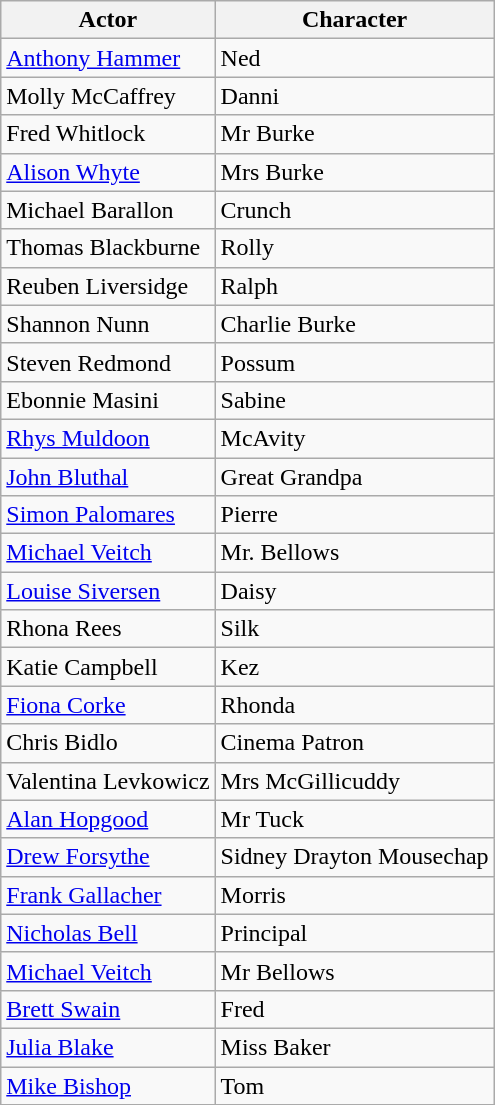<table class="wikitable">
<tr>
<th>Actor</th>
<th>Character</th>
</tr>
<tr>
<td><a href='#'>Anthony Hammer</a></td>
<td>Ned</td>
</tr>
<tr>
<td>Molly McCaffrey</td>
<td>Danni</td>
</tr>
<tr>
<td>Fred Whitlock</td>
<td>Mr Burke</td>
</tr>
<tr>
<td><a href='#'>Alison Whyte</a></td>
<td>Mrs Burke</td>
</tr>
<tr>
<td>Michael Barallon</td>
<td>Crunch</td>
</tr>
<tr>
<td>Thomas Blackburne</td>
<td>Rolly</td>
</tr>
<tr>
<td>Reuben Liversidge</td>
<td>Ralph</td>
</tr>
<tr>
<td>Shannon Nunn</td>
<td>Charlie Burke</td>
</tr>
<tr>
<td>Steven Redmond</td>
<td>Possum</td>
</tr>
<tr>
<td>Ebonnie Masini</td>
<td>Sabine</td>
</tr>
<tr>
<td><a href='#'>Rhys Muldoon</a></td>
<td>McAvity</td>
</tr>
<tr>
<td><a href='#'>John Bluthal</a></td>
<td>Great Grandpa</td>
</tr>
<tr>
<td><a href='#'>Simon Palomares</a></td>
<td>Pierre</td>
</tr>
<tr>
<td><a href='#'>Michael Veitch</a></td>
<td>Mr. Bellows</td>
</tr>
<tr>
<td><a href='#'>Louise Siversen</a></td>
<td>Daisy</td>
</tr>
<tr>
<td>Rhona Rees</td>
<td>Silk</td>
</tr>
<tr>
<td>Katie Campbell</td>
<td>Kez</td>
</tr>
<tr>
<td><a href='#'>Fiona Corke</a></td>
<td>Rhonda</td>
</tr>
<tr>
<td>Chris Bidlo</td>
<td>Cinema Patron</td>
</tr>
<tr>
<td>Valentina Levkowicz</td>
<td>Mrs McGillicuddy</td>
</tr>
<tr>
<td><a href='#'>Alan Hopgood</a></td>
<td>Mr Tuck</td>
</tr>
<tr>
<td><a href='#'>Drew Forsythe</a></td>
<td>Sidney Drayton Mousechap</td>
</tr>
<tr>
<td><a href='#'>Frank Gallacher</a></td>
<td>Morris</td>
</tr>
<tr>
<td><a href='#'>Nicholas Bell</a></td>
<td>Principal</td>
</tr>
<tr>
<td><a href='#'>Michael Veitch</a></td>
<td>Mr Bellows</td>
</tr>
<tr>
<td><a href='#'>Brett Swain</a></td>
<td>Fred</td>
</tr>
<tr>
<td><a href='#'>Julia Blake</a></td>
<td>Miss Baker</td>
</tr>
<tr>
<td><a href='#'>Mike Bishop</a></td>
<td>Tom</td>
</tr>
</table>
